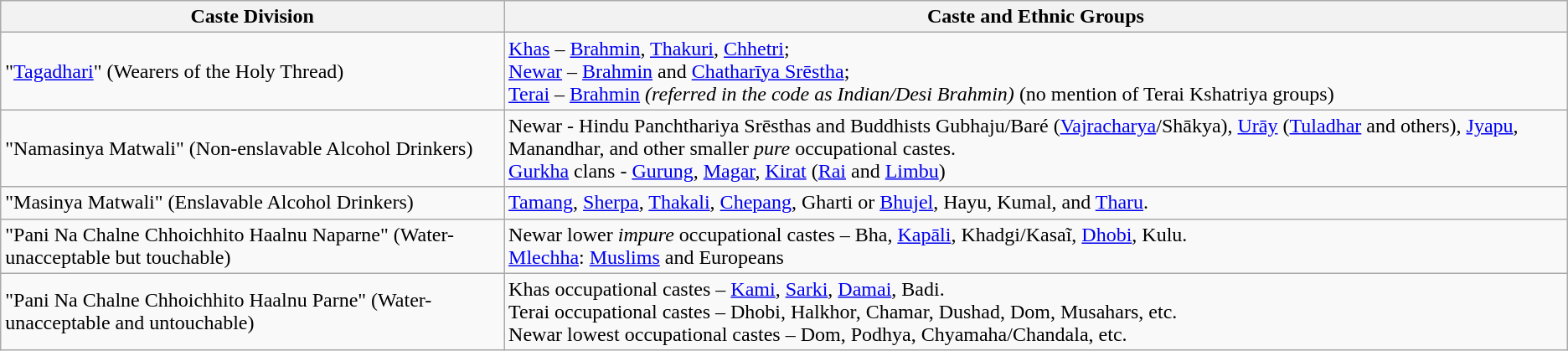<table class="wikitable">
<tr>
<th>Caste Division</th>
<th>Caste and Ethnic Groups</th>
</tr>
<tr>
<td>"<a href='#'>Tagadhari</a>" (Wearers of the Holy Thread)</td>
<td><a href='#'>Khas</a> – <a href='#'>Brahmin</a>, <a href='#'>Thakuri</a>, <a href='#'>Chhetri</a>;<br><a href='#'>Newar</a> – <a href='#'>Brahmin</a> and <a href='#'>Chatharīya Srēstha</a>;<br><a href='#'>Terai</a> – <a href='#'>Brahmin</a> <em>(referred in the code as Indian/Desi Brahmin)</em> (no mention of Terai Kshatriya groups)</td>
</tr>
<tr>
<td>"Namasinya Matwali" (Non-enslavable Alcohol Drinkers)</td>
<td>Newar - Hindu Panchthariya Srēsthas and Buddhists Gubhaju/Baré (<a href='#'>Vajracharya</a>/Shākya), <a href='#'>Urāy</a> (<a href='#'>Tuladhar</a> and others), <a href='#'>Jyapu</a>, Manandhar, and other smaller <em>pure</em> occupational castes.<br><a href='#'>Gurkha</a> clans - <a href='#'>Gurung</a>, <a href='#'>Magar</a>, <a href='#'>Kirat</a> (<a href='#'>Rai</a> and <a href='#'>Limbu</a>)</td>
</tr>
<tr>
<td>"Masinya Matwali" (Enslavable Alcohol Drinkers)</td>
<td><a href='#'>Tamang</a>, <a href='#'>Sherpa</a>, <a href='#'>Thakali</a>, <a href='#'>Chepang</a>, Gharti or <a href='#'>Bhujel</a>, Hayu, Kumal, and <a href='#'>Tharu</a>.</td>
</tr>
<tr>
<td>"Pani Na Chalne Chhoichhito Haalnu Naparne" (Water-unacceptable but touchable)</td>
<td>Newar lower <em>impure</em> occupational castes – Bha, <a href='#'>Kapāli</a>, Khadgi/Kasaĩ, <a href='#'>Dhobi</a>, Kulu.<br><a href='#'>Mlechha</a>: <a href='#'>Muslims</a> and Europeans</td>
</tr>
<tr>
<td>"Pani Na Chalne Chhoichhito Haalnu Parne" (Water-unacceptable and untouchable)</td>
<td>Khas occupational castes – <a href='#'>Kami</a>, <a href='#'>Sarki</a>, <a href='#'>Damai</a>, Badi.<br>Terai occupational castes – Dhobi, Halkhor, Chamar, Dushad, Dom, Musahars, etc.<br>Newar lowest occupational castes – Dom, Podhya, Chyamaha/Chandala, etc.</td>
</tr>
</table>
